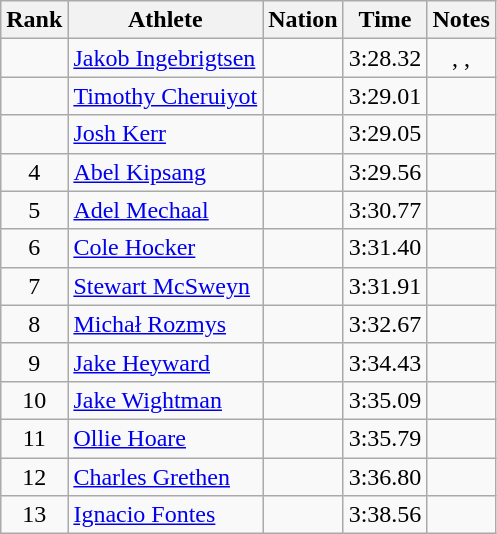<table class="wikitable sortable" style="text-align:center">
<tr>
<th>Rank</th>
<th>Athlete</th>
<th>Nation</th>
<th>Time</th>
<th>Notes</th>
</tr>
<tr>
<td></td>
<td align="left"><a href='#'>Jakob Ingebrigtsen</a></td>
<td align="left"></td>
<td>3:28.32</td>
<td>, , </td>
</tr>
<tr>
<td></td>
<td align="left"><a href='#'>Timothy Cheruiyot</a></td>
<td align="left"></td>
<td>3:29.01</td>
<td></td>
</tr>
<tr>
<td></td>
<td align="left"><a href='#'>Josh Kerr</a></td>
<td align="left"></td>
<td>3:29.05</td>
<td></td>
</tr>
<tr>
<td>4</td>
<td align="left"><a href='#'>Abel Kipsang</a></td>
<td align="left"></td>
<td>3:29.56</td>
<td></td>
</tr>
<tr>
<td>5</td>
<td align="left"><a href='#'>Adel Mechaal</a></td>
<td align="left"></td>
<td>3:30.77</td>
<td></td>
</tr>
<tr>
<td>6</td>
<td align="left"><a href='#'>Cole Hocker</a></td>
<td align="left"></td>
<td>3:31.40</td>
<td></td>
</tr>
<tr>
<td>7</td>
<td align="left"><a href='#'>Stewart McSweyn</a></td>
<td align="left"></td>
<td>3:31.91</td>
<td></td>
</tr>
<tr>
<td>8</td>
<td align="left"><a href='#'>Michał Rozmys</a></td>
<td align="left"></td>
<td>3:32.67</td>
<td></td>
</tr>
<tr>
<td>9</td>
<td align="left"><a href='#'>Jake Heyward</a></td>
<td align="left"></td>
<td>3:34.43</td>
<td></td>
</tr>
<tr>
<td>10</td>
<td align="left"><a href='#'>Jake Wightman</a></td>
<td align="left"></td>
<td>3:35.09</td>
<td></td>
</tr>
<tr>
<td>11</td>
<td align="left"><a href='#'>Ollie Hoare</a></td>
<td align="left"></td>
<td>3:35.79</td>
<td></td>
</tr>
<tr>
<td>12</td>
<td align="left"><a href='#'>Charles Grethen</a></td>
<td align="left"></td>
<td>3:36.80</td>
<td></td>
</tr>
<tr>
<td>13</td>
<td align="left"><a href='#'>Ignacio Fontes</a></td>
<td align="left"></td>
<td>3:38.56</td>
<td></td>
</tr>
</table>
